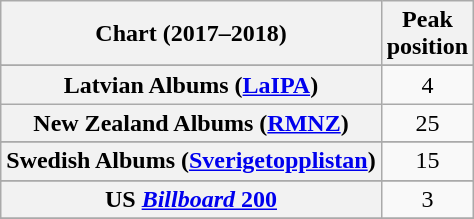<table class="wikitable sortable plainrowheaders" style="text-align:center">
<tr>
<th scope="col">Chart (2017–2018)</th>
<th scope="col">Peak<br>position</th>
</tr>
<tr>
</tr>
<tr>
</tr>
<tr>
</tr>
<tr>
</tr>
<tr>
</tr>
<tr>
</tr>
<tr>
</tr>
<tr>
</tr>
<tr>
</tr>
<tr>
</tr>
<tr>
<th scope="row">Latvian Albums (<a href='#'>LaIPA</a>)</th>
<td>4</td>
</tr>
<tr>
<th scope="row">New Zealand Albums (<a href='#'>RMNZ</a>)</th>
<td>25</td>
</tr>
<tr>
</tr>
<tr>
<th scope="row">Swedish Albums (<a href='#'>Sverigetopplistan</a>)</th>
<td>15</td>
</tr>
<tr>
</tr>
<tr>
</tr>
<tr>
</tr>
<tr>
<th scope="row">US <a href='#'><em>Billboard</em> 200</a></th>
<td>3</td>
</tr>
<tr>
</tr>
</table>
